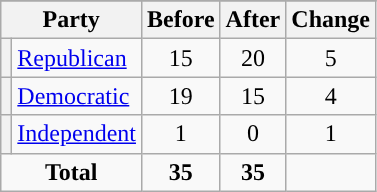<table class="wikitable" style="text-align:center;">
<tr>
</tr>
<tr>
<th colspan=2>Party</th>
<th>Before</th>
<th>After</th>
<th>Change</th>
</tr>
<tr>
<th style="background-color:"></th>
<td style="text-align:left;"><a href='#'>Republican</a></td>
<td>15</td>
<td>20</td>
<td> 5</td>
</tr>
<tr>
<th style="background-color:"></th>
<td style="text-align:left;"><a href='#'>Democratic</a></td>
<td>19</td>
<td>15</td>
<td> 4</td>
</tr>
<tr>
<th style="background-color:"></th>
<td style="text-align:left;"><a href='#'>Independent</a></td>
<td>1</td>
<td>0</td>
<td> 1</td>
</tr>
<tr>
<td colspan=2><strong>Total</strong></td>
<td><strong>35</strong></td>
<td><strong>35</strong></td>
<td></td>
</tr>
</table>
